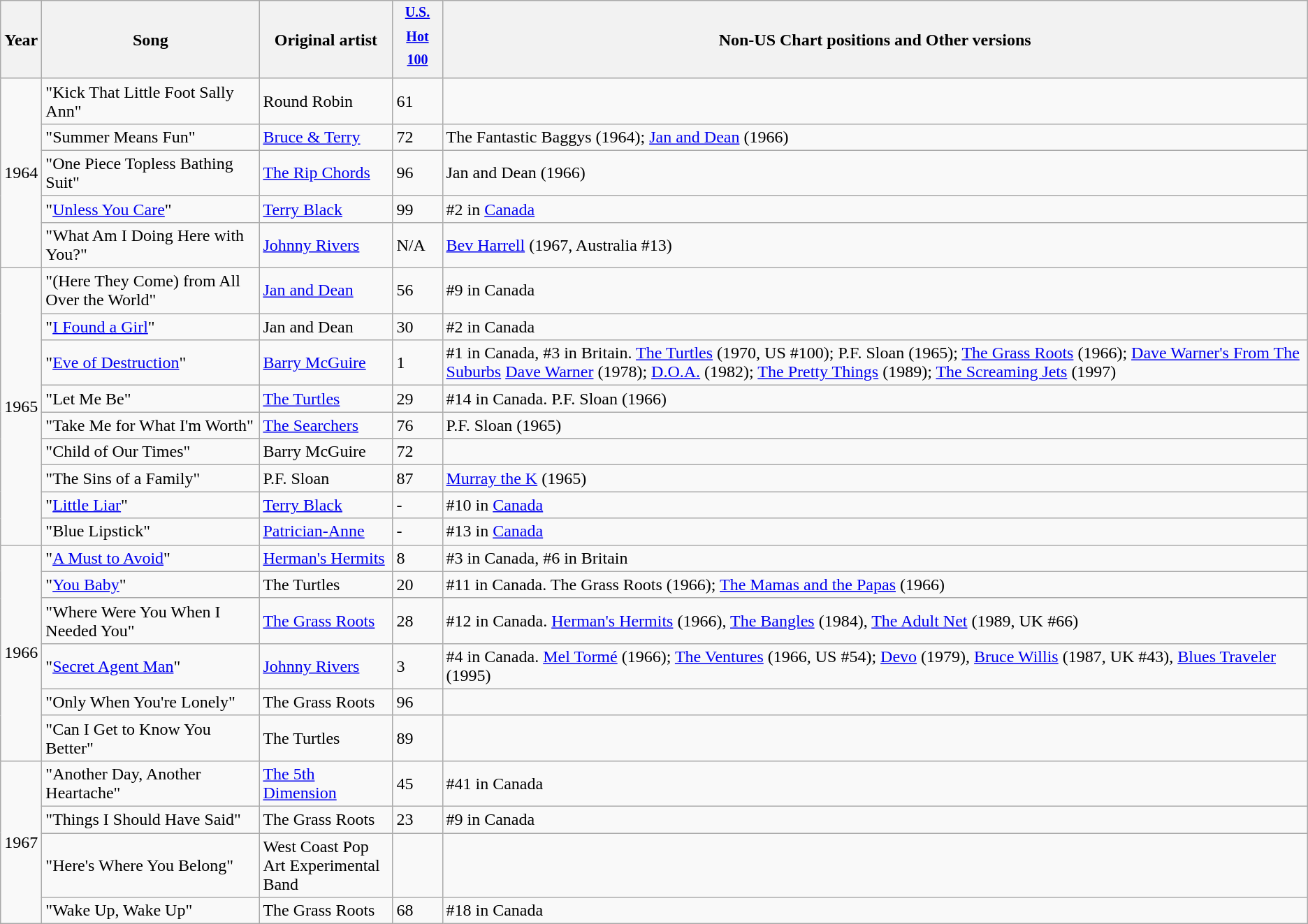<table class="wikitable">
<tr>
<th>Year</th>
<th style="width:200px;">Song</th>
<th style="width:120px;">Original artist</th>
<th width="40"><sup><a href='#'>U.S. Hot 100</a></sup></th>
<th>Non-US Chart positions and Other versions</th>
</tr>
<tr>
<td rowspan="5">1964</td>
<td>"Kick That Little Foot Sally Ann"</td>
<td>Round Robin</td>
<td>61</td>
<td></td>
</tr>
<tr>
<td>"Summer Means Fun"</td>
<td><a href='#'>Bruce & Terry</a></td>
<td>72</td>
<td>The Fantastic Baggys (1964); <a href='#'>Jan and Dean</a> (1966)</td>
</tr>
<tr>
<td>"One Piece Topless Bathing Suit"</td>
<td><a href='#'>The Rip Chords</a></td>
<td>96</td>
<td>Jan and Dean (1966)</td>
</tr>
<tr>
<td>"<a href='#'>Unless You Care</a>"</td>
<td><a href='#'>Terry Black</a></td>
<td>99</td>
<td>#2 in <a href='#'>Canada</a></td>
</tr>
<tr>
<td>"What Am I Doing Here with You?"</td>
<td><a href='#'>Johnny Rivers</a></td>
<td>N/A</td>
<td><a href='#'>Bev Harrell</a> (1967, Australia #13)</td>
</tr>
<tr>
<td rowspan="9">1965</td>
<td>"(Here They Come) from All Over the World"</td>
<td><a href='#'>Jan and Dean</a></td>
<td>56</td>
<td>#9 in Canada</td>
</tr>
<tr>
<td>"<a href='#'>I Found a Girl</a>"</td>
<td>Jan and Dean</td>
<td>30</td>
<td>#2 in Canada</td>
</tr>
<tr>
<td>"<a href='#'>Eve of Destruction</a>"</td>
<td><a href='#'>Barry McGuire</a></td>
<td>1</td>
<td>#1 in Canada, #3 in Britain. <a href='#'>The Turtles</a> (1970, US #100); P.F. Sloan (1965); <a href='#'>The Grass Roots</a> (1966); <a href='#'>Dave Warner's From The Suburbs</a> <a href='#'>Dave Warner</a> (1978); <a href='#'>D.O.A.</a> (1982); <a href='#'>The Pretty Things</a> (1989); <a href='#'>The Screaming Jets</a> (1997)</td>
</tr>
<tr>
<td>"Let Me Be"</td>
<td><a href='#'>The Turtles</a></td>
<td>29 </td>
<td>#14 in Canada. P.F. Sloan (1966)</td>
</tr>
<tr>
<td>"Take Me for What I'm Worth"</td>
<td><a href='#'>The Searchers</a></td>
<td>76</td>
<td>P.F. Sloan (1965)</td>
</tr>
<tr>
<td>"Child of Our Times"</td>
<td>Barry McGuire</td>
<td>72</td>
<td></td>
</tr>
<tr>
<td>"The Sins of a Family"</td>
<td>P.F. Sloan</td>
<td>87</td>
<td><a href='#'>Murray the K</a> (1965)</td>
</tr>
<tr>
<td>"<a href='#'>Little Liar</a>"</td>
<td><a href='#'>Terry Black</a></td>
<td>-</td>
<td>#10 in <a href='#'>Canada</a></td>
</tr>
<tr>
<td>"Blue Lipstick"</td>
<td><a href='#'>Patrician-Anne</a></td>
<td>-</td>
<td>#13 in <a href='#'>Canada</a></td>
</tr>
<tr>
<td rowspan="6">1966</td>
<td>"<a href='#'>A Must to Avoid</a>"</td>
<td><a href='#'>Herman's Hermits</a></td>
<td>8</td>
<td>#3 in Canada, #6 in Britain</td>
</tr>
<tr>
<td>"<a href='#'>You Baby</a>"</td>
<td>The Turtles</td>
<td>20</td>
<td>#11 in Canada. The Grass Roots (1966); <a href='#'>The Mamas and the Papas</a> (1966)</td>
</tr>
<tr>
<td>"Where Were You When I Needed You"</td>
<td><a href='#'>The Grass Roots</a></td>
<td>28</td>
<td>#12 in Canada. <a href='#'>Herman's Hermits</a> (1966), <a href='#'>The Bangles</a> (1984), <a href='#'>The Adult Net</a> (1989, UK #66)</td>
</tr>
<tr>
<td>"<a href='#'>Secret Agent Man</a>"</td>
<td><a href='#'>Johnny Rivers</a></td>
<td>3</td>
<td>#4 in Canada. <a href='#'>Mel Tormé</a> (1966); <a href='#'>The Ventures</a> (1966, US #54); <a href='#'>Devo</a> (1979), <a href='#'>Bruce Willis</a> (1987, UK #43), <a href='#'>Blues Traveler</a> (1995)</td>
</tr>
<tr>
<td>"Only When You're Lonely"</td>
<td>The Grass Roots</td>
<td>96</td>
<td></td>
</tr>
<tr>
<td>"Can I Get to Know You Better"</td>
<td>The Turtles</td>
<td>89</td>
<td></td>
</tr>
<tr>
<td rowspan="4">1967</td>
<td>"Another Day, Another Heartache"</td>
<td><a href='#'>The 5th Dimension</a></td>
<td>45</td>
<td>#41 in Canada</td>
</tr>
<tr>
<td>"Things I Should Have Said"</td>
<td>The Grass Roots</td>
<td>23</td>
<td>#9 in Canada</td>
</tr>
<tr>
<td>"Here's Where You Belong"</td>
<td>West Coast Pop Art Experimental Band</td>
<td></td>
<td></td>
</tr>
<tr>
<td>"Wake Up, Wake Up"</td>
<td>The Grass Roots</td>
<td>68</td>
<td>#18 in Canada</td>
</tr>
</table>
